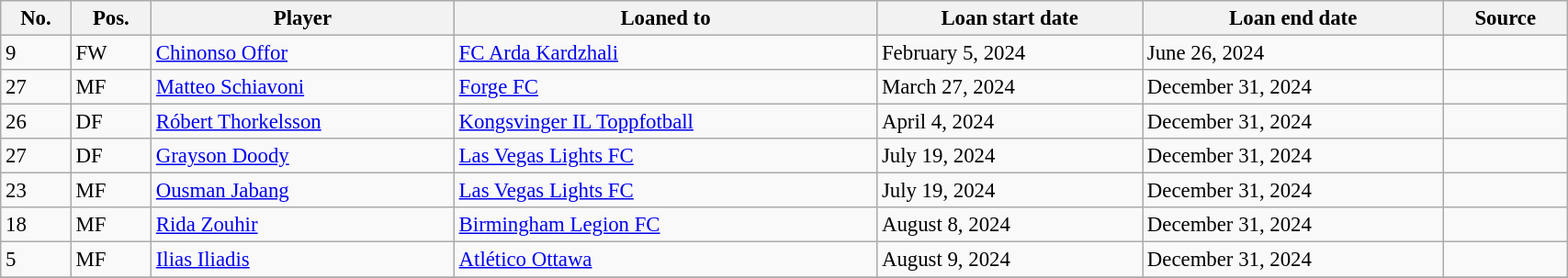<table class="wikitable sortable" style="width:90%; text-align:center; font-size:95%; text-align:left;">
<tr>
<th>No.</th>
<th>Pos.</th>
<th>Player</th>
<th>Loaned to</th>
<th>Loan start date</th>
<th>Loan end date</th>
<th>Source</th>
</tr>
<tr>
<td>9</td>
<td>FW</td>
<td> <a href='#'>Chinonso Offor</a></td>
<td> <a href='#'>FC Arda Kardzhali</a></td>
<td>February 5, 2024</td>
<td>June 26, 2024</td>
<td></td>
</tr>
<tr>
<td>27</td>
<td>MF</td>
<td> <a href='#'>Matteo Schiavoni</a></td>
<td> <a href='#'>Forge FC</a></td>
<td>March 27, 2024</td>
<td>December 31, 2024</td>
<td></td>
</tr>
<tr>
<td>26</td>
<td>DF</td>
<td> <a href='#'>Róbert Thorkelsson</a></td>
<td> <a href='#'>Kongsvinger IL Toppfotball</a></td>
<td>April 4, 2024</td>
<td>December 31, 2024</td>
<td></td>
</tr>
<tr>
<td>27</td>
<td>DF</td>
<td> <a href='#'>Grayson Doody</a></td>
<td> <a href='#'>Las Vegas Lights FC</a></td>
<td>July 19, 2024</td>
<td>December 31, 2024</td>
<td></td>
</tr>
<tr>
<td>23</td>
<td>MF</td>
<td> <a href='#'>Ousman Jabang</a></td>
<td> <a href='#'>Las Vegas Lights FC</a></td>
<td>July 19, 2024</td>
<td>December 31, 2024</td>
<td></td>
</tr>
<tr>
<td>18</td>
<td>MF</td>
<td> <a href='#'>Rida Zouhir</a></td>
<td> <a href='#'>Birmingham Legion FC</a></td>
<td>August 8, 2024</td>
<td>December 31, 2024</td>
<td></td>
</tr>
<tr>
<td>5</td>
<td>MF</td>
<td> <a href='#'>Ilias Iliadis</a></td>
<td> <a href='#'>Atlético Ottawa</a></td>
<td>August 9, 2024</td>
<td>December 31, 2024</td>
<td></td>
</tr>
<tr>
</tr>
</table>
